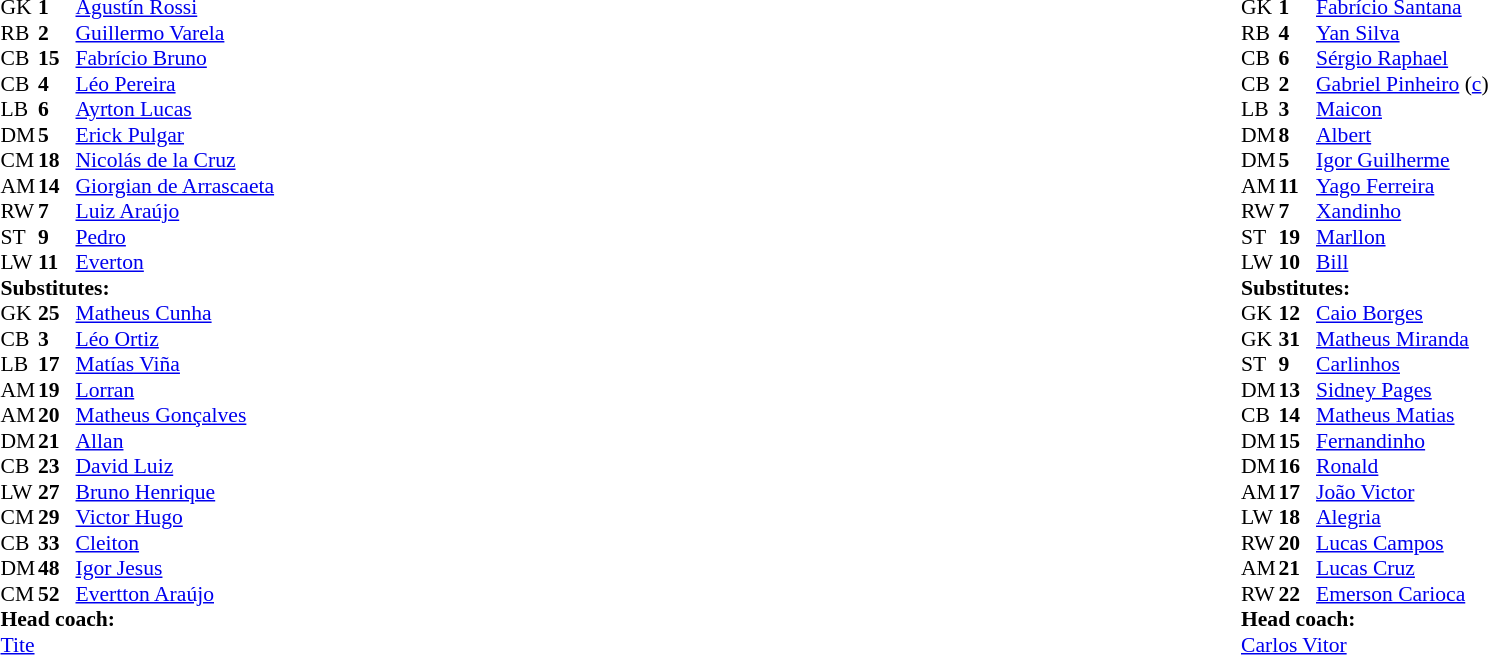<table width="100%">
<tr>
<td style="vertical-align:top; width:40%"><br><table style="font-size: 90%" cellspacing="0" cellpadding="0">
<tr>
<th width=25></th>
<th width=25></th>
</tr>
<tr>
<td>GK</td>
<td><strong>1</strong></td>
<td> <a href='#'>Agustín Rossi</a></td>
</tr>
<tr>
<td>RB</td>
<td><strong>2</strong></td>
<td> <a href='#'>Guillermo Varela</a></td>
<td></td>
<td></td>
</tr>
<tr>
<td>CB</td>
<td><strong>15</strong></td>
<td> <a href='#'>Fabrício Bruno</a></td>
</tr>
<tr>
<td>CB</td>
<td><strong>4</strong></td>
<td> <a href='#'>Léo Pereira</a></td>
<td></td>
</tr>
<tr>
<td>LB</td>
<td><strong>6</strong></td>
<td> <a href='#'>Ayrton Lucas</a></td>
</tr>
<tr>
<td>DM</td>
<td><strong>5</strong></td>
<td> <a href='#'>Erick Pulgar</a></td>
<td></td>
<td></td>
</tr>
<tr>
<td>CM</td>
<td><strong>18</strong></td>
<td> <a href='#'>Nicolás de la Cruz</a></td>
<td></td>
<td></td>
</tr>
<tr>
<td>AM</td>
<td><strong>14</strong></td>
<td> <a href='#'>Giorgian de Arrascaeta</a></td>
<td></td>
<td></td>
</tr>
<tr>
<td>RW</td>
<td><strong>7</strong></td>
<td> <a href='#'>Luiz Araújo</a></td>
<td></td>
</tr>
<tr>
<td>ST</td>
<td><strong>9</strong></td>
<td> <a href='#'>Pedro</a></td>
</tr>
<tr>
<td>LW</td>
<td><strong>11</strong></td>
<td> <a href='#'>Everton</a></td>
<td></td>
<td></td>
</tr>
<tr>
<td colspan=3><strong>Substitutes:</strong></td>
</tr>
<tr>
<td>GK</td>
<td><strong>25</strong></td>
<td> <a href='#'>Matheus Cunha</a></td>
</tr>
<tr>
<td>CB</td>
<td><strong>3</strong></td>
<td> <a href='#'>Léo Ortiz</a></td>
</tr>
<tr>
<td>LB</td>
<td><strong>17</strong></td>
<td> <a href='#'>Matías Viña</a></td>
</tr>
<tr>
<td>AM</td>
<td><strong>19</strong></td>
<td> <a href='#'>Lorran</a></td>
</tr>
<tr>
<td>AM</td>
<td><strong>20</strong></td>
<td> <a href='#'>Matheus Gonçalves</a></td>
</tr>
<tr>
<td>DM</td>
<td><strong>21</strong></td>
<td> <a href='#'>Allan</a></td>
<td></td>
<td></td>
</tr>
<tr>
<td>CB</td>
<td><strong>23</strong></td>
<td> <a href='#'>David Luiz</a></td>
</tr>
<tr>
<td>LW</td>
<td><strong>27</strong></td>
<td> <a href='#'>Bruno Henrique</a></td>
<td></td>
<td></td>
</tr>
<tr>
<td>CM</td>
<td><strong>29</strong></td>
<td> <a href='#'>Victor Hugo</a></td>
<td></td>
<td></td>
</tr>
<tr>
<td>CB</td>
<td><strong>33</strong></td>
<td> <a href='#'>Cleiton</a></td>
</tr>
<tr>
<td>DM</td>
<td><strong>48</strong></td>
<td> <a href='#'>Igor Jesus</a></td>
<td></td>
<td></td>
</tr>
<tr>
<td>CM</td>
<td><strong>52</strong></td>
<td> <a href='#'>Evertton Araújo</a></td>
<td></td>
<td></td>
</tr>
<tr>
<td colspan=3><strong>Head coach:</strong></td>
</tr>
<tr>
<td colspan="4"> <a href='#'>Tite</a></td>
</tr>
</table>
</td>
<td style="vertical-align:top; width:50%"><br><table cellspacing="0" cellpadding="0" style="font-size:90%; margin:auto">
<tr>
<th width=25></th>
<th width=25></th>
</tr>
<tr>
<td>GK</td>
<td><strong>1</strong></td>
<td> <a href='#'>Fabrício Santana</a></td>
</tr>
<tr>
<td>RB</td>
<td><strong>4</strong></td>
<td> <a href='#'>Yan Silva</a></td>
<td></td>
<td></td>
</tr>
<tr>
<td>CB</td>
<td><strong>6</strong></td>
<td> <a href='#'>Sérgio Raphael</a></td>
<td></td>
</tr>
<tr>
<td>CB</td>
<td><strong>2</strong></td>
<td> <a href='#'>Gabriel Pinheiro</a> (<a href='#'>c</a>)</td>
</tr>
<tr>
<td>LB</td>
<td><strong>3</strong></td>
<td> <a href='#'>Maicon</a></td>
</tr>
<tr>
<td>DM</td>
<td><strong>8</strong></td>
<td> <a href='#'>Albert</a></td>
</tr>
<tr>
<td>DM</td>
<td><strong>5</strong></td>
<td> <a href='#'>Igor Guilherme</a></td>
<td></td>
<td></td>
</tr>
<tr>
<td>AM</td>
<td><strong>11</strong></td>
<td> <a href='#'>Yago Ferreira</a></td>
<td></td>
<td></td>
</tr>
<tr>
<td>RW</td>
<td><strong>7</strong></td>
<td> <a href='#'>Xandinho</a></td>
</tr>
<tr>
<td>ST</td>
<td><strong>19</strong></td>
<td> <a href='#'>Marllon</a></td>
<td></td>
<td></td>
</tr>
<tr>
<td>LW</td>
<td><strong>10</strong></td>
<td> <a href='#'>Bill</a></td>
<td></td>
<td></td>
</tr>
<tr>
<td colspan=3><strong>Substitutes:</strong></td>
</tr>
<tr>
<td>GK</td>
<td><strong>12</strong></td>
<td> <a href='#'>Caio Borges</a></td>
</tr>
<tr>
<td>GK</td>
<td><strong>31</strong></td>
<td> <a href='#'>Matheus Miranda</a></td>
</tr>
<tr>
<td>ST</td>
<td><strong>9</strong></td>
<td> <a href='#'>Carlinhos</a></td>
</tr>
<tr>
<td>DM</td>
<td><strong>13</strong></td>
<td> <a href='#'>Sidney Pages</a></td>
</tr>
<tr>
<td>CB</td>
<td><strong>14</strong></td>
<td> <a href='#'>Matheus Matias</a></td>
</tr>
<tr>
<td>DM</td>
<td><strong>15</strong></td>
<td> <a href='#'>Fernandinho</a></td>
<td></td>
<td></td>
</tr>
<tr>
<td>DM</td>
<td><strong>16</strong></td>
<td> <a href='#'>Ronald</a></td>
<td></td>
<td></td>
</tr>
<tr>
<td>AM</td>
<td><strong>17</strong></td>
<td> <a href='#'>João Victor</a></td>
<td></td>
<td></td>
</tr>
<tr>
<td>LW</td>
<td><strong>18</strong></td>
<td> <a href='#'>Alegria</a></td>
</tr>
<tr>
<td>RW</td>
<td><strong>20</strong></td>
<td> <a href='#'>Lucas Campos</a></td>
<td></td>
<td></td>
</tr>
<tr>
<td>AM</td>
<td><strong>21</strong></td>
<td> <a href='#'>Lucas Cruz</a></td>
<td></td>
<td></td>
</tr>
<tr>
<td>RW</td>
<td><strong>22</strong></td>
<td> <a href='#'>Emerson Carioca</a></td>
</tr>
<tr>
<td></td>
</tr>
<tr>
<td colspan=3><strong>Head coach:</strong></td>
</tr>
<tr>
<td colspan="4"> <a href='#'>Carlos Vitor</a></td>
</tr>
</table>
</td>
</tr>
</table>
